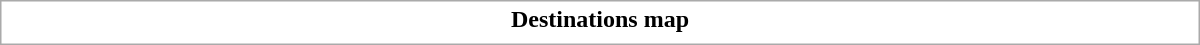<table class="collapsible collapsed" style="border:1px #aaa solid; width:50em; margin:0.2em auto">
<tr>
<th>Destinations map</th>
</tr>
<tr>
<td></td>
</tr>
</table>
